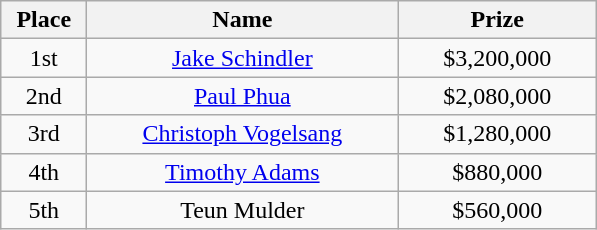<table class="wikitable">
<tr>
<th style="width:50px;">Place</th>
<th style="width:200px;">Name</th>
<th style="width:125px;">Prize</th>
</tr>
<tr>
<td style="text-align:center;">1st</td>
<td style="text-align:center;"> <a href='#'>Jake Schindler</a></td>
<td style="text-align:center;">$3,200,000</td>
</tr>
<tr>
<td style="text-align:center;">2nd</td>
<td style="text-align:center;"> <a href='#'>Paul Phua</a></td>
<td style="text-align:center;">$2,080,000</td>
</tr>
<tr>
<td style="text-align:center;">3rd</td>
<td style="text-align:center;"> <a href='#'>Christoph Vogelsang</a></td>
<td style="text-align:center;">$1,280,000</td>
</tr>
<tr>
<td style="text-align:center;">4th</td>
<td style="text-align:center;"> <a href='#'>Timothy Adams</a></td>
<td style="text-align:center;">$880,000</td>
</tr>
<tr>
<td style="text-align:center;">5th</td>
<td style="text-align:center;"> Teun Mulder</td>
<td style="text-align:center;">$560,000</td>
</tr>
</table>
